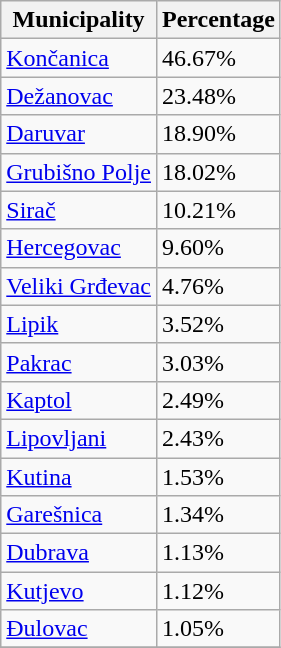<table class="wikitable">
<tr>
<th>Municipality</th>
<th>Percentage</th>
</tr>
<tr>
<td><a href='#'>Končanica</a></td>
<td>46.67%</td>
</tr>
<tr>
<td><a href='#'>Dežanovac</a></td>
<td>23.48%</td>
</tr>
<tr>
<td><a href='#'>Daruvar</a></td>
<td>18.90%</td>
</tr>
<tr>
<td><a href='#'>Grubišno Polje</a></td>
<td>18.02%</td>
</tr>
<tr>
<td><a href='#'>Sirač</a></td>
<td>10.21%</td>
</tr>
<tr>
<td><a href='#'>Hercegovac</a></td>
<td>9.60%</td>
</tr>
<tr>
<td><a href='#'>Veliki Grđevac</a></td>
<td>4.76%</td>
</tr>
<tr>
<td><a href='#'>Lipik</a></td>
<td>3.52%</td>
</tr>
<tr>
<td><a href='#'>Pakrac</a></td>
<td>3.03%</td>
</tr>
<tr>
<td><a href='#'>Kaptol</a></td>
<td>2.49%</td>
</tr>
<tr>
<td><a href='#'>Lipovljani</a></td>
<td>2.43%</td>
</tr>
<tr>
<td><a href='#'>Kutina</a></td>
<td>1.53%</td>
</tr>
<tr>
<td><a href='#'>Garešnica</a></td>
<td>1.34%</td>
</tr>
<tr>
<td><a href='#'>Dubrava</a></td>
<td>1.13%</td>
</tr>
<tr>
<td><a href='#'>Kutjevo</a></td>
<td>1.12%</td>
</tr>
<tr>
<td><a href='#'>Đulovac</a></td>
<td>1.05%</td>
</tr>
<tr>
</tr>
</table>
